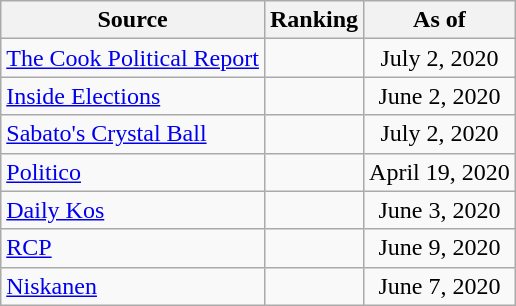<table class="wikitable" style="text-align:center">
<tr>
<th>Source</th>
<th>Ranking</th>
<th>As of</th>
</tr>
<tr>
<td align=left><a href='#'>The Cook Political Report</a></td>
<td></td>
<td>July 2, 2020</td>
</tr>
<tr>
<td align=left><a href='#'>Inside Elections</a></td>
<td></td>
<td>June 2, 2020</td>
</tr>
<tr>
<td align=left><a href='#'>Sabato's Crystal Ball</a></td>
<td></td>
<td>July 2, 2020</td>
</tr>
<tr>
<td align="left"><a href='#'>Politico</a></td>
<td></td>
<td>April 19, 2020</td>
</tr>
<tr>
<td align="left"><a href='#'>Daily Kos</a></td>
<td></td>
<td>June 3, 2020</td>
</tr>
<tr>
<td align="left"><a href='#'>RCP</a></td>
<td></td>
<td>June 9, 2020</td>
</tr>
<tr>
<td align="left"><a href='#'>Niskanen</a></td>
<td></td>
<td>June 7, 2020</td>
</tr>
</table>
